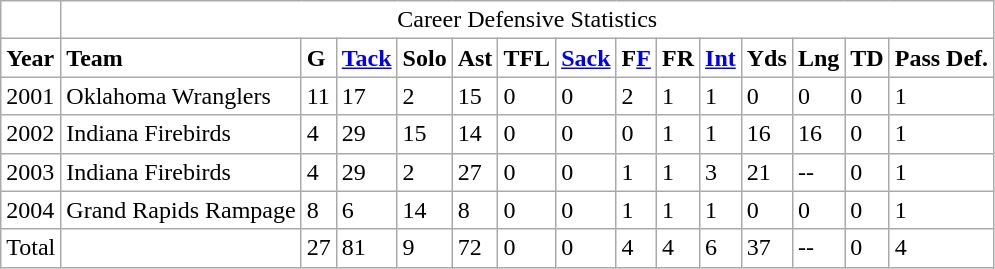<table class="wikitable" border=0 style="background: #FFFFFF;">
<tr>
<td colspan=1></td>
<td colspan=15 align="center">Career Defensive Statistics</td>
</tr>
<tr>
<td><strong>Year</strong></td>
<td><strong>Team</strong></td>
<td><strong>G</strong></td>
<td><strong><a href='#'>Tack</a></strong></td>
<td><strong>Solo</strong></td>
<td><strong>Ast</strong></td>
<td><strong>TFL</strong></td>
<td><strong><a href='#'>Sack</a></strong></td>
<td><strong>F<a href='#'>F</a></strong></td>
<td><strong>FR</strong></td>
<td><strong><a href='#'>Int</a></strong></td>
<td><strong>Yds</strong></td>
<td><strong>Lng</strong></td>
<td><strong>TD</strong></td>
<td><strong>Pass Def.</strong></td>
</tr>
<tr>
<td>2001</td>
<td>Oklahoma Wranglers</td>
<td>11</td>
<td>17</td>
<td>2</td>
<td>15</td>
<td>0</td>
<td>0</td>
<td>2</td>
<td>1</td>
<td>1</td>
<td>0</td>
<td>0</td>
<td>0</td>
<td>1</td>
</tr>
<tr>
<td>2002</td>
<td>Indiana Firebirds</td>
<td>4</td>
<td>29</td>
<td>15</td>
<td>14</td>
<td>0</td>
<td>0</td>
<td>0</td>
<td>1</td>
<td>1</td>
<td>16</td>
<td>16</td>
<td>0</td>
<td>1</td>
</tr>
<tr>
<td>2003</td>
<td>Indiana Firebirds</td>
<td>4</td>
<td>29</td>
<td>2</td>
<td>27</td>
<td>0</td>
<td>0</td>
<td>1</td>
<td>1</td>
<td>3</td>
<td>21</td>
<td>--</td>
<td>0</td>
<td>1</td>
</tr>
<tr>
<td>2004</td>
<td>Grand Rapids Rampage</td>
<td>8</td>
<td>6</td>
<td>14</td>
<td>8</td>
<td>0</td>
<td>0</td>
<td>1</td>
<td>1</td>
<td>1</td>
<td>0</td>
<td>0</td>
<td>0</td>
<td>1</td>
</tr>
<tr>
<td>Total</td>
<td></td>
<td>27</td>
<td>81</td>
<td>9</td>
<td>72</td>
<td>0</td>
<td>0</td>
<td>4</td>
<td>4</td>
<td>6</td>
<td>37</td>
<td>--</td>
<td>0</td>
<td>4</td>
</tr>
</table>
